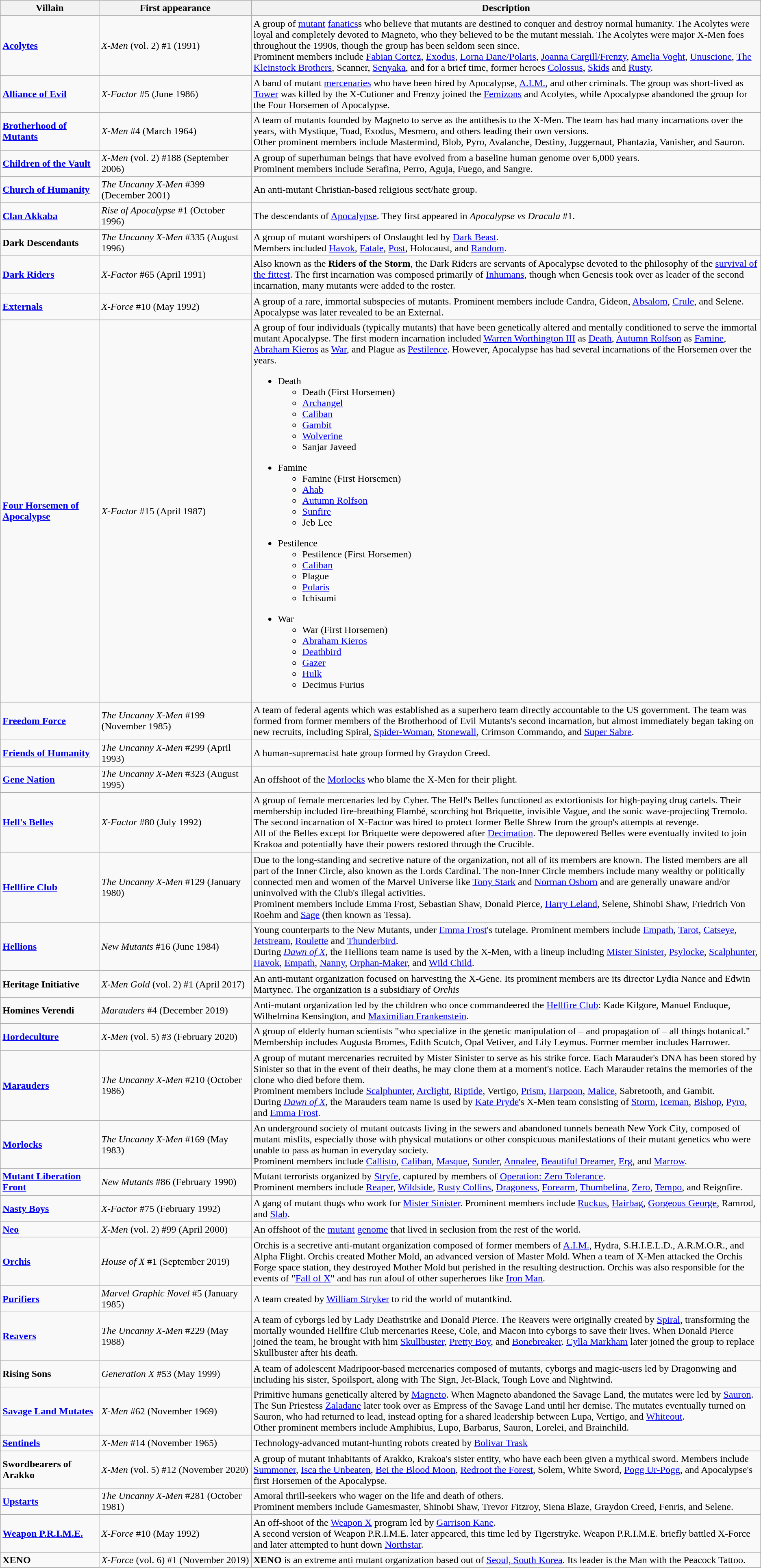<table class="wikitable">
<tr>
<th width="13%">Villain</th>
<th width="20%">First appearance</th>
<th width="67%">Description</th>
</tr>
<tr>
<td><strong><a href='#'>Acolytes</a></strong></td>
<td><em>X-Men</em> (vol. 2) #1 (1991)</td>
<td>A group of <a href='#'>mutant</a> <a href='#'>fanatics</a>s who believe that mutants are destined to conquer and destroy normal humanity. The Acolytes were loyal and completely devoted to Magneto, who they believed to be the mutant messiah. The Acolytes were major X-Men foes throughout the 1990s, though the group has been seldom seen since.<br>Prominent members include <a href='#'>Fabian Cortez</a>, <a href='#'>Exodus</a>, <a href='#'>Lorna Dane/Polaris</a>, <a href='#'>Joanna Cargill/Frenzy</a>, <a href='#'>Amelia Voght</a>, <a href='#'>Unuscione</a>, <a href='#'>The Kleinstock Brothers</a>, Scanner, <a href='#'>Senyaka</a>, and for a brief time, former heroes <a href='#'>Colossus</a>, <a href='#'>Skids</a> and <a href='#'>Rusty</a>.</td>
</tr>
<tr>
<td><strong><a href='#'>Alliance of Evil</a></strong></td>
<td><em>X-Factor</em> #5 (June 1986)</td>
<td>A band of mutant <a href='#'>mercenaries</a> who have been hired by Apocalypse, <a href='#'>A.I.M.</a>, and other criminals. The group was short-lived as <a href='#'>Tower</a> was killed by the X-Cutioner and Frenzy joined the <a href='#'>Femizons</a> and Acolytes, while Apocalypse abandoned the group for the Four Horsemen of Apocalypse.</td>
</tr>
<tr>
<td><strong><a href='#'>Brotherhood of Mutants</a></strong></td>
<td><em>X-Men</em> #4 (March 1964)</td>
<td>A team of mutants founded by Magneto to serve as the antithesis to the X-Men. The team has had many incarnations over the years, with Mystique, Toad, Exodus, Mesmero, and others leading their own versions.<br>Other prominent members include Mastermind, Blob, Pyro, Avalanche, Destiny, Juggernaut, Phantazia, Vanisher, and Sauron.</td>
</tr>
<tr>
<td><strong><a href='#'>Children of the Vault</a></strong></td>
<td><em>X-Men</em> (vol. 2) #188 (September 2006)</td>
<td>A group of superhuman beings that have evolved from a baseline human genome over 6,000 years.<br>Prominent members include Serafina, Perro, Aguja, Fuego, and Sangre.</td>
</tr>
<tr>
<td><strong><a href='#'>Church of Humanity</a></strong></td>
<td><em>The Uncanny X-Men</em> #399 (December 2001)</td>
<td>An anti-mutant Christian-based religious sect/hate group.</td>
</tr>
<tr>
<td><strong><a href='#'>Clan Akkaba</a></strong></td>
<td><em>Rise of Apocalypse</em> #1 (October 1996)</td>
<td>The descendants of <a href='#'>Apocalypse</a>. They first appeared in <em>Apocalypse vs Dracula</em> #1.</td>
</tr>
<tr>
<td><strong>Dark Descendants</strong></td>
<td><em>The Uncanny X-Men</em> #335 (August 1996)</td>
<td>A group of mutant worshipers of Onslaught led by <a href='#'>Dark Beast</a>.<br>Members included <a href='#'>Havok</a>, <a href='#'>Fatale</a>, <a href='#'>Post</a>, Holocaust, and <a href='#'>Random</a>.</td>
</tr>
<tr>
<td><strong><a href='#'>Dark Riders</a></strong></td>
<td><em>X-Factor</em> #65 (April 1991)</td>
<td>Also known as the <strong>Riders of the Storm</strong>, the Dark Riders are servants of Apocalypse devoted to the philosophy of the <a href='#'>survival of the fittest</a>. The first incarnation was composed primarily of <a href='#'>Inhumans</a>, though when Genesis took over as leader of the second incarnation, many mutants were added to the roster.</td>
</tr>
<tr>
<td><strong><a href='#'>Externals</a></strong></td>
<td><em>X-Force</em> #10 (May 1992)</td>
<td>A group of a rare, immortal subspecies of mutants. Prominent members include Candra, Gideon, <a href='#'>Absalom</a>, <a href='#'>Crule</a>, and Selene. Apocalypse was later revealed to be an External.</td>
</tr>
<tr>
<td><strong><a href='#'>Four Horsemen of Apocalypse</a></strong></td>
<td><em>X-Factor</em> #15 (April 1987)</td>
<td>A group of four individuals (typically mutants) that have been genetically altered and mentally conditioned to serve the immortal mutant Apocalypse. The first modern incarnation included <a href='#'>Warren Worthington III</a> as <a href='#'>Death</a>, <a href='#'>Autumn Rolfson</a> as <a href='#'>Famine</a>, <a href='#'>Abraham Kieros</a> as <a href='#'>War</a>, and Plague as <a href='#'>Pestilence</a>. However, Apocalypse has had several incarnations of the Horsemen over the years.<br>
<ul><li>Death<ul><li>Death (First Horsemen)</li><li><a href='#'>Archangel</a></li><li><a href='#'>Caliban</a></li><li><a href='#'>Gambit</a></li><li><a href='#'>Wolverine</a></li><li>Sanjar Javeed</li></ul></li></ul><ul><li>Famine<ul><li>Famine (First Horsemen)</li><li><a href='#'>Ahab</a></li><li><a href='#'>Autumn Rolfson</a></li><li><a href='#'>Sunfire</a></li><li>Jeb Lee</li></ul></li></ul><ul><li>Pestilence<ul><li>Pestilence (First Horsemen)</li><li><a href='#'>Caliban</a></li><li>Plague</li><li><a href='#'>Polaris</a></li><li>Ichisumi</li></ul></li></ul><ul><li>War<ul><li>War (First Horsemen)</li><li><a href='#'>Abraham Kieros</a></li><li><a href='#'>Deathbird</a></li><li><a href='#'>Gazer</a></li><li><a href='#'>Hulk</a></li><li>Decimus Furius</li></ul></li></ul></td>
</tr>
<tr>
<td><strong><a href='#'>Freedom Force</a></strong></td>
<td><em>The Uncanny X-Men</em> #199 (November 1985)</td>
<td>A team of federal agents which was established as a superhero team directly accountable to the US government. The team was formed from former members of the Brotherhood of Evil Mutants's second incarnation, but almost immediately began taking on new recruits, including Spiral, <a href='#'>Spider-Woman</a>, <a href='#'>Stonewall</a>, Crimson Commando, and <a href='#'>Super Sabre</a>.</td>
</tr>
<tr>
<td><strong><a href='#'>Friends of Humanity</a></strong></td>
<td><em>The Uncanny X-Men</em> #299 (April 1993)</td>
<td>A human-supremacist hate group formed by Graydon Creed.</td>
</tr>
<tr>
<td><strong><a href='#'>Gene Nation</a></strong></td>
<td><em>The Uncanny X-Men</em> #323 (August 1995)</td>
<td>An offshoot of the <a href='#'>Morlocks</a> who blame the X-Men for their plight.</td>
</tr>
<tr>
<td><strong><a href='#'>Hell's Belles</a></strong></td>
<td><em>X-Factor</em> #80 (July 1992)</td>
<td>A group of female mercenaries led by Cyber. The Hell's Belles functioned as extortionists for high-paying drug cartels. Their membership included fire-breathing Flambé, scorching hot Briquette, invisible Vague, and the sonic wave-projecting Tremolo. The second incarnation of X-Factor was hired to protect former Belle Shrew from the group's attempts at revenge.<br>All of the Belles except for Briquette were depowered after <a href='#'>Decimation</a>. The depowered Belles were eventually invited to join Krakoa and potentially have their powers restored through the Crucible.</td>
</tr>
<tr>
<td><strong><a href='#'>Hellfire Club</a></strong></td>
<td><em>The Uncanny X-Men</em> #129 (January 1980)</td>
<td>Due to the long-standing and secretive nature of the organization, not all of its members are known. The listed members are all part of the Inner Circle, also known as the Lords Cardinal. The non-Inner Circle members include many wealthy or politically connected men and women of the Marvel Universe like <a href='#'>Tony Stark</a> and <a href='#'>Norman Osborn</a> and are generally unaware and/or uninvolved with the Club's illegal activities.<br>Prominent members include Emma Frost, Sebastian Shaw, Donald Pierce, <a href='#'>Harry Leland</a>, Selene, Shinobi Shaw, Friedrich Von Roehm and <a href='#'>Sage</a> (then known as Tessa).</td>
</tr>
<tr>
<td><strong><a href='#'>Hellions</a></strong></td>
<td><em>New Mutants</em> #16 (June 1984)</td>
<td>Young counterparts to the New Mutants, under <a href='#'>Emma Frost</a>'s tutelage. Prominent members include <a href='#'>Empath</a>, <a href='#'>Tarot</a>, <a href='#'>Catseye</a>, <a href='#'>Jetstream</a>, <a href='#'>Roulette</a> and <a href='#'>Thunderbird</a>.<br>During <em><a href='#'>Dawn of X</a></em>, the Hellions team name is used by the X-Men, with a lineup including <a href='#'>Mister Sinister</a>, <a href='#'>Psylocke</a>, <a href='#'>Scalphunter</a>, <a href='#'>Havok</a>, <a href='#'>Empath</a>, <a href='#'>Nanny</a>, <a href='#'>Orphan-Maker</a>, and <a href='#'>Wild Child</a>.</td>
</tr>
<tr>
<td><strong>Heritage Initiative</strong></td>
<td><em>X-Men Gold</em> (vol. 2) #1 (April 2017)</td>
<td>An anti-mutant organization focused on harvesting the X-Gene. Its prominent members are its director Lydia Nance and Edwin Martynec. The organization is a subsidiary of <em>Orchis</em></td>
</tr>
<tr>
<td><strong>Homines Verendi</strong></td>
<td><em>Marauders</em> #4 (December 2019)</td>
<td>Anti-mutant organization led by the children who once commandeered the <a href='#'>Hellfire Club</a>: Kade Kilgore, Manuel Enduque, Wilhelmina Kensington, and <a href='#'>Maximilian Frankenstein</a>.</td>
</tr>
<tr>
<td><strong><a href='#'>Hordeculture</a></strong></td>
<td><em>X-Men</em> (vol. 5) #3 (February 2020)</td>
<td>A group of elderly human scientists "who specialize in the genetic manipulation of – and propagation of – all things botanical." Membership includes Augusta Bromes, Edith Scutch, Opal Vetiver, and Lily Leymus. Former member includes Harrower.</td>
</tr>
<tr>
<td><strong><a href='#'>Marauders</a></strong></td>
<td><em>The Uncanny X-Men</em> #210 (October 1986)</td>
<td>A group of mutant mercenaries recruited by Mister Sinister to serve as his strike force. Each Marauder's DNA has been stored by Sinister so that in the event of their deaths, he may clone them at a moment's notice. Each Marauder retains the memories of the clone who died before them.<br>Prominent members include <a href='#'>Scalphunter</a>, <a href='#'>Arclight</a>, <a href='#'>Riptide</a>, Vertigo, <a href='#'>Prism</a>, <a href='#'>Harpoon</a>, <a href='#'>Malice</a>, Sabretooth, and Gambit.<br>During <em><a href='#'>Dawn of X</a></em>, the Marauders team name is used by <a href='#'>Kate Pryde</a>'s X-Men team consisting of <a href='#'>Storm</a>, <a href='#'>Iceman</a>, <a href='#'>Bishop</a>, <a href='#'>Pyro</a>, and <a href='#'>Emma Frost</a>.</td>
</tr>
<tr>
<td><strong><a href='#'>Morlocks</a></strong></td>
<td><em>The Uncanny X-Men</em> #169 (May 1983)</td>
<td>An underground society of mutant outcasts living in the sewers and abandoned tunnels beneath New York City, composed of mutant misfits, especially those with physical mutations or other conspicuous manifestations of their mutant genetics who were unable to pass as human in everyday society.<br>Prominent members include <a href='#'>Callisto</a>, <a href='#'>Caliban</a>, <a href='#'>Masque</a>, <a href='#'>Sunder</a>, <a href='#'>Annalee</a>, <a href='#'>Beautiful Dreamer</a>, <a href='#'>Erg</a>, and <a href='#'>Marrow</a>.</td>
</tr>
<tr>
<td><strong><a href='#'>Mutant Liberation Front</a></strong></td>
<td><em>New Mutants</em> #86 (February 1990)</td>
<td>Mutant terrorists organized by <a href='#'>Stryfe</a>, captured by members of <a href='#'>Operation: Zero Tolerance</a>.<br>Prominent members include <a href='#'>Reaper</a>, <a href='#'>Wildside</a>, <a href='#'>Rusty Collins</a>, <a href='#'>Dragoness</a>, <a href='#'>Forearm</a>, <a href='#'>Thumbelina</a>, <a href='#'>Zero</a>, <a href='#'>Tempo</a>, and Reignfire.</td>
</tr>
<tr>
<td><strong><a href='#'>Nasty Boys</a></strong></td>
<td><em>X-Factor</em> #75 (February 1992)</td>
<td>A gang of mutant thugs who work for <a href='#'>Mister Sinister</a>. Prominent members include <a href='#'>Ruckus</a>, <a href='#'>Hairbag</a>, <a href='#'>Gorgeous George</a>, Ramrod, and <a href='#'>Slab</a>.</td>
</tr>
<tr>
<td><strong><a href='#'>Neo</a></strong></td>
<td><em>X-Men</em> (vol. 2) #99 (April 2000)</td>
<td>An offshoot of the <a href='#'>mutant</a> <a href='#'>genome</a> that lived in seclusion from the rest of the world.</td>
</tr>
<tr>
<td><strong><a href='#'>Orchis</a></strong></td>
<td><em>House of X</em> #1 (September 2019)</td>
<td>Orchis is a secretive anti-mutant organization composed of former members of <a href='#'>A.I.M.</a>, Hydra, S.H.I.E.L.D., A.R.M.O.R., and Alpha Flight. Orchis created Mother Mold, an advanced version of Master Mold. When a team of X-Men attacked the Orchis Forge space station, they destroyed Mother Mold but perished in the resulting destruction. Orchis was also responsible for the events of "<a href='#'>Fall of X</a>" and has run afoul of other superheroes like <a href='#'>Iron Man</a>.</td>
</tr>
<tr>
<td><strong><a href='#'>Purifiers</a></strong></td>
<td><em>Marvel Graphic Novel</em> #5 (January 1985)</td>
<td>A team created by <a href='#'>William Stryker</a> to rid the world of mutantkind.</td>
</tr>
<tr>
<td><strong><a href='#'>Reavers</a></strong></td>
<td><em>The Uncanny X-Men</em> #229 (May 1988)</td>
<td>A team of cyborgs led by Lady Deathstrike and Donald Pierce. The Reavers were originally created by <a href='#'>Spiral</a>, transforming the mortally wounded Hellfire Club mercenaries Reese, Cole, and Macon into cyborgs to save their lives. When Donald Pierce joined the team, he brought with him <a href='#'>Skullbuster</a>, <a href='#'>Pretty Boy</a>, and <a href='#'>Bonebreaker</a>. <a href='#'>Cylla Markham</a> later joined the group to replace Skullbuster after his death.</td>
</tr>
<tr>
<td><strong>Rising Sons</strong></td>
<td><em>Generation X</em> #53 (May 1999)</td>
<td>A team of adolescent Madripoor-based mercenaries composed of mutants, cyborgs and magic-users led by Dragonwing and including his sister, Spoilsport, along with The Sign, Jet-Black, Tough Love and Nightwind.</td>
</tr>
<tr>
<td><strong><a href='#'>Savage Land Mutates</a></strong></td>
<td><em>X-Men</em> #62 (November 1969)</td>
<td>Primitive humans genetically altered by <a href='#'>Magneto</a>. When Magneto abandoned the Savage Land, the mutates were led by <a href='#'>Sauron</a>. The Sun Priestess <a href='#'>Zaladane</a> later took over as Empress of the Savage Land until her demise. The mutates eventually turned on Sauron, who had returned to lead, instead opting for a shared leadership between Lupa, Vertigo, and <a href='#'>Whiteout</a>.<br>Other prominent members include Amphibius, Lupo, Barbarus, Sauron, Lorelei, and Brainchild.</td>
</tr>
<tr>
<td><strong><a href='#'>Sentinels</a></strong></td>
<td><em>X-Men</em> #14 (November 1965)</td>
<td>Technology-advanced mutant-hunting robots created by <a href='#'>Bolivar Trask</a></td>
</tr>
<tr>
<td><strong>Swordbearers of Arakko</strong></td>
<td><em>X-Men</em> (vol. 5) #12 (November 2020)</td>
<td>A group of mutant inhabitants of Arakko, Krakoa's sister entity, who have each been given a mythical sword. Members include <a href='#'>Summoner</a>, <a href='#'>Isca the Unbeaten</a>, <a href='#'>Bei the Blood Moon</a>, <a href='#'>Redroot the Forest</a>, Solem, White Sword, <a href='#'>Pogg Ur-Pogg</a>, and Apocalypse's first Horsemen of the Apocalypse.</td>
</tr>
<tr>
<td><strong><a href='#'>Upstarts</a></strong></td>
<td><em>The Uncanny X-Men</em> #281 (October 1981)</td>
<td>Amoral thrill-seekers who wager on the life and death of others.<br>Prominent members include Gamesmaster, Shinobi Shaw, Trevor Fitzroy, Siena Blaze, Graydon Creed, Fenris, and Selene.</td>
</tr>
<tr>
<td><strong><a href='#'>Weapon P.R.I.M.E.</a></strong></td>
<td><em>X-Force</em> #10 (May 1992)</td>
<td>An off-shoot of the <a href='#'>Weapon X</a> program led by <a href='#'>Garrison Kane</a>.<br>A second version of Weapon P.R.I.M.E. later appeared, this time led by Tigerstryke. Weapon P.R.I.M.E. briefly battled X-Force and later attempted to hunt down <a href='#'>Northstar</a>.</td>
</tr>
<tr>
<td><strong>XENO</strong></td>
<td><em>X-Force</em> (vol. 6) #1 (November 2019)</td>
<td><strong>XENO</strong> is an extreme anti mutant organization based out of <a href='#'>Seoul, South Korea</a>. Its leader is the Man with the Peacock Tattoo.</td>
</tr>
</table>
